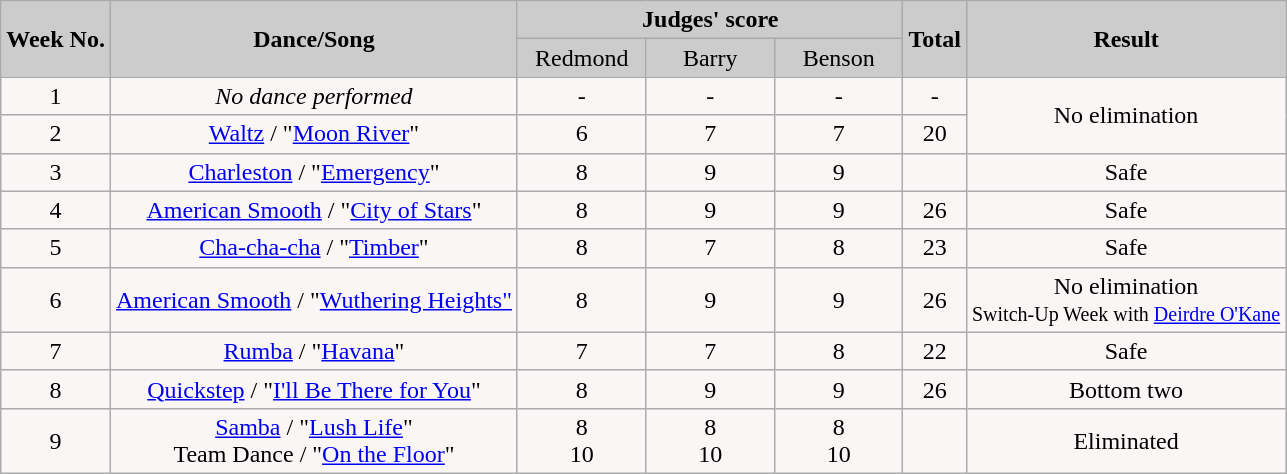<table class="wikitable collapsible">
<tr>
<th rowspan="2" style="background:#ccc; text-align:Center;"><strong>Week No.</strong></th>
<th rowspan="2" style="background:#ccc; text-align:Center;"><strong>Dance/Song</strong></th>
<th colspan="3" style="background:#ccc; text-align:Center;"><strong>Judges' score</strong></th>
<th rowspan="2" style="background:#ccc; text-align:Center;"><strong>Total</strong></th>
<th rowspan="2" style="background:#ccc; text-align:Center;"><strong>Result</strong></th>
</tr>
<tr style="text-align:center; background:#ccc;">
<td style="width:10%; ">Redmond</td>
<td style="width:10%; ">Barry</td>
<td style="width:10%; ">Benson</td>
</tr>
<tr style="text-align:center; background:#faf6f6;">
<td>1</td>
<td><em>No dance performed</em></td>
<td>-</td>
<td>-</td>
<td>-</td>
<td>-</td>
<td rowspan="2">No elimination</td>
</tr>
<tr style="text-align:center; background:#faf6f6;">
<td>2</td>
<td><a href='#'>Waltz</a> / "<a href='#'>Moon River</a>"</td>
<td>6</td>
<td>7</td>
<td>7</td>
<td>20</td>
</tr>
<tr style="text-align:center; background:#faf6f6;">
<td>3</td>
<td><a href='#'>Charleston</a> / "<a href='#'>Emergency</a>"</td>
<td>8</td>
<td>9</td>
<td>9</td>
<td></td>
<td>Safe</td>
</tr>
<tr style="text-align:center; background:#faf6f6;">
<td>4</td>
<td><a href='#'>American Smooth</a> / "<a href='#'>City of Stars</a>"</td>
<td>8</td>
<td>9</td>
<td>9</td>
<td>26</td>
<td>Safe</td>
</tr>
<tr style="text-align:center; background:#faf6f6;">
<td>5</td>
<td><a href='#'>Cha-cha-cha</a> / "<a href='#'>Timber</a>"</td>
<td>8</td>
<td>7</td>
<td>8</td>
<td>23</td>
<td>Safe</td>
</tr>
<tr style="text-align:center; background:#faf6f6;">
<td>6</td>
<td><a href='#'>American Smooth</a> / "<a href='#'>Wuthering Heights"</a></td>
<td>8</td>
<td>9</td>
<td>9</td>
<td>26</td>
<td>No elimination<br><small>Switch-Up Week with <a href='#'>Deirdre O'Kane</a></small></td>
</tr>
<tr style="text-align: center; background:#faf6f6;">
<td>7</td>
<td><a href='#'>Rumba</a> / "<a href='#'>Havana</a>"</td>
<td>7</td>
<td>7</td>
<td>8</td>
<td>22</td>
<td>Safe</td>
</tr>
<tr style="text-align:center; background:#faf6f6;">
<td>8</td>
<td><a href='#'>Quickstep</a> / "<a href='#'>I'll Be There for You</a>"</td>
<td>8</td>
<td>9</td>
<td>9</td>
<td>26</td>
<td>Bottom two</td>
</tr>
<tr style="text-align: center; background:#faf6f6;">
<td>9</td>
<td><a href='#'>Samba</a> / "<a href='#'>Lush Life</a>"<br>Team Dance / "<a href='#'>On the Floor</a>"</td>
<td>8<br>10</td>
<td>8<br>10</td>
<td>8<br>10</td>
<td><br></td>
<td>Eliminated</td>
</tr>
</table>
